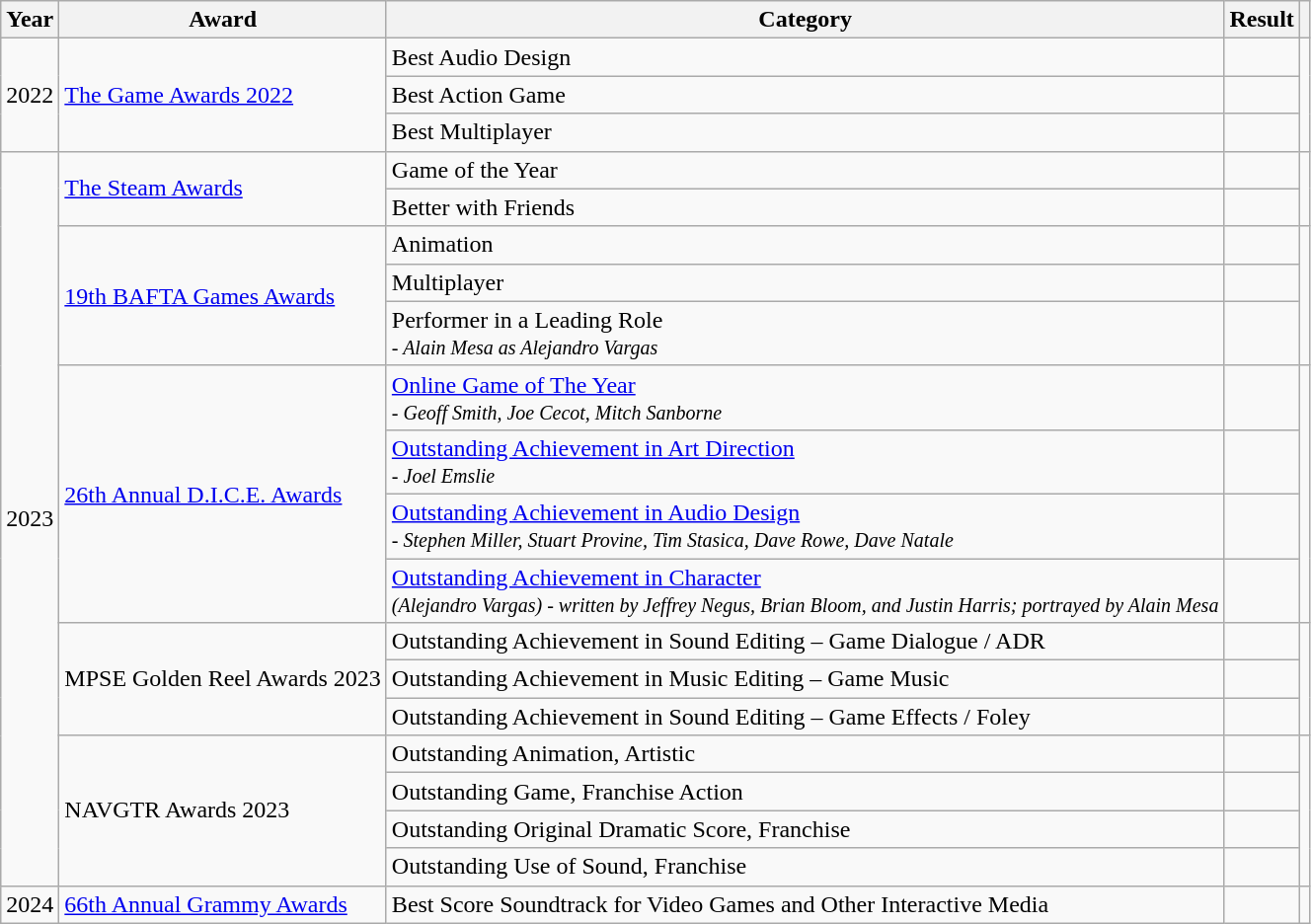<table class="wikitable sortable">
<tr>
<th>Year</th>
<th>Award</th>
<th>Category</th>
<th>Result</th>
<th></th>
</tr>
<tr>
<td rowspan="3">2022</td>
<td rowspan="3"><a href='#'>The Game Awards 2022</a></td>
<td>Best Audio Design</td>
<td></td>
<td rowspan="3" style="text-align:center;"><br><br></td>
</tr>
<tr>
<td>Best Action Game</td>
<td></td>
</tr>
<tr>
<td>Best Multiplayer</td>
<td></td>
</tr>
<tr>
<td rowspan="16">2023</td>
<td rowspan="2"><a href='#'>The Steam Awards</a></td>
<td>Game of the Year</td>
<td></td>
<td rowspan="2" style="text-align:center;"></td>
</tr>
<tr>
<td>Better with Friends</td>
<td></td>
</tr>
<tr>
<td rowspan="3"><a href='#'>19th BAFTA Games Awards</a></td>
<td>Animation</td>
<td></td>
<td rowspan="3" style="text-align:center;"></td>
</tr>
<tr>
<td>Multiplayer</td>
<td></td>
</tr>
<tr>
<td>Performer in a Leading Role<br><em><small>- Alain Mesa as Alejandro Vargas</small></em></td>
<td></td>
</tr>
<tr>
<td rowspan="4"><a href='#'>26th Annual D.I.C.E. Awards</a></td>
<td><a href='#'>Online Game of The Year</a><br><em><small>- Geoff Smith, Joe Cecot, Mitch Sanborne</small></em></td>
<td></td>
<td rowspan="4" style="text-align:center;"></td>
</tr>
<tr>
<td><a href='#'>Outstanding Achievement in Art Direction</a><br><small><em>- Joel Emslie</em></small></td>
<td></td>
</tr>
<tr>
<td><a href='#'>Outstanding Achievement in Audio Design</a><br><small><em>- Stephen Miller, Stuart Provine, Tim Stasica, Dave Rowe, Dave Natale</em></small></td>
<td></td>
</tr>
<tr>
<td><a href='#'>Outstanding Achievement in Character</a><br><small><em>(Alejandro Vargas) - written by Jeffrey Negus, Brian Bloom, and Justin Harris; portrayed by Alain Mesa</em></small></td>
<td></td>
</tr>
<tr>
<td rowspan="3">MPSE Golden Reel Awards 2023</td>
<td>Outstanding Achievement in Sound Editing – Game Dialogue / ADR</td>
<td></td>
<td rowspan="3" style="text-align:center;"></td>
</tr>
<tr>
<td>Outstanding Achievement in Music Editing – Game Music</td>
<td></td>
</tr>
<tr>
<td>Outstanding Achievement in Sound Editing – Game Effects / Foley</td>
<td></td>
</tr>
<tr>
<td rowspan="4">NAVGTR Awards 2023</td>
<td>Outstanding Animation, Artistic</td>
<td></td>
<td rowspan="4" style="text-align:center;"></td>
</tr>
<tr>
<td>Outstanding Game, Franchise Action</td>
<td></td>
</tr>
<tr>
<td>Outstanding Original Dramatic Score, Franchise</td>
<td></td>
</tr>
<tr>
<td>Outstanding Use of Sound, Franchise</td>
<td></td>
</tr>
<tr>
<td rowspan="1">2024</td>
<td rowspan="1"><a href='#'>66th Annual Grammy Awards</a></td>
<td>Best Score Soundtrack for Video Games and Other Interactive Media</td>
<td></td>
<td rowspan="1" style="text-align:center;"></td>
</tr>
</table>
